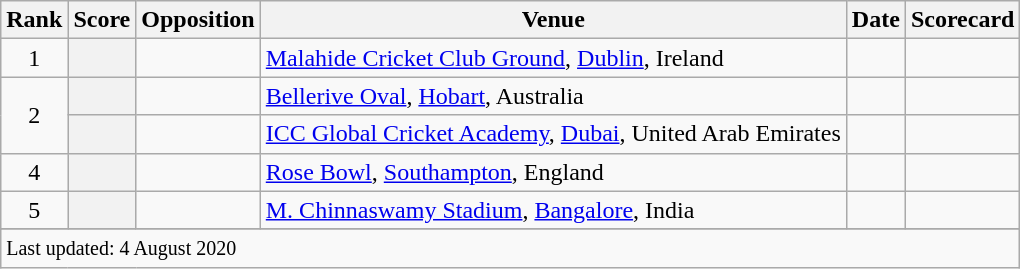<table class="wikitable plainrowheaders sortable">
<tr>
<th scope=col>Rank</th>
<th scope=col>Score</th>
<th scope=col>Opposition</th>
<th scope=col>Venue</th>
<th scope=col>Date</th>
<th scope=col>Scorecard</th>
</tr>
<tr>
<td align=center>1</td>
<th scope=row style=text-align:center;></th>
<td></td>
<td><a href='#'>Malahide Cricket Club Ground</a>, <a href='#'>Dublin</a>, Ireland</td>
<td></td>
<td></td>
</tr>
<tr>
<td align=center rowspan=2>2</td>
<th scope=row style=text-align:center;></th>
<td></td>
<td><a href='#'>Bellerive Oval</a>, <a href='#'>Hobart</a>, Australia</td>
<td> </td>
<td></td>
</tr>
<tr>
<th scope=row style=text-align:center;></th>
<td></td>
<td><a href='#'>ICC Global Cricket Academy</a>, <a href='#'>Dubai</a>, United Arab Emirates</td>
<td></td>
<td></td>
</tr>
<tr>
<td align=center>4</td>
<th scope=row style=text-align:center;></th>
<td></td>
<td><a href='#'>Rose Bowl</a>, <a href='#'>Southampton</a>, England</td>
<td></td>
<td></td>
</tr>
<tr>
<td align=center>5</td>
<th scope=row style=text-align:center;></th>
<td></td>
<td><a href='#'>M. Chinnaswamy Stadium</a>, <a href='#'>Bangalore</a>, India</td>
<td> </td>
<td></td>
</tr>
<tr>
</tr>
<tr class=sortbottom>
<td colspan=6><small>Last updated: 4 August 2020</small></td>
</tr>
</table>
